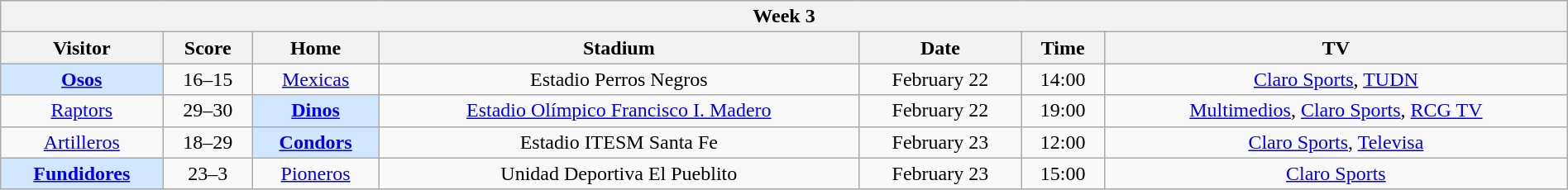<table class="wikitable mw-collapsible mw-collapsed" style="width:100%;">
<tr>
<th colspan="8">Week 3</th>
</tr>
<tr>
<th>Visitor</th>
<th>Score</th>
<th>Home</th>
<th>Stadium</th>
<th>Date</th>
<th>Time</th>
<th>TV</th>
</tr>
<tr align="center">
<td bgcolor="#D0E7FF"><strong><a href='#'>Osos</a></strong></td>
<td>16–15</td>
<td><a href='#'>Mexicas</a></td>
<td>Estadio Perros Negros</td>
<td>February 22</td>
<td>14:00</td>
<td><a href='#'>Claro Sports</a>, <a href='#'>TUDN</a></td>
</tr>
<tr align="center">
<td><a href='#'>Raptors</a></td>
<td>29–30</td>
<td bgcolor="#D0E7FF"><strong><a href='#'>Dinos</a></strong></td>
<td><a href='#'>Estadio Olímpico Francisco I. Madero</a></td>
<td>February 22</td>
<td>19:00</td>
<td><a href='#'>Multimedios</a>, <a href='#'>Claro Sports</a>, <a href='#'>RCG TV</a></td>
</tr>
<tr align="center">
<td><a href='#'>Artilleros</a></td>
<td>18–29</td>
<td bgcolor="#D0E7FF"><strong><a href='#'>Condors</a></strong></td>
<td>Estadio ITESM Santa Fe</td>
<td>February 23</td>
<td>12:00</td>
<td><a href='#'>Claro Sports</a>, <a href='#'>Televisa</a></td>
</tr>
<tr align="center">
<td bgcolor="#D0E7FF"><strong><a href='#'>Fundidores</a></strong></td>
<td>23–3</td>
<td><a href='#'>Pioneros</a></td>
<td>Unidad Deportiva El Pueblito</td>
<td>February 23</td>
<td>15:00</td>
<td><a href='#'>Claro Sports</a></td>
</tr>
</table>
